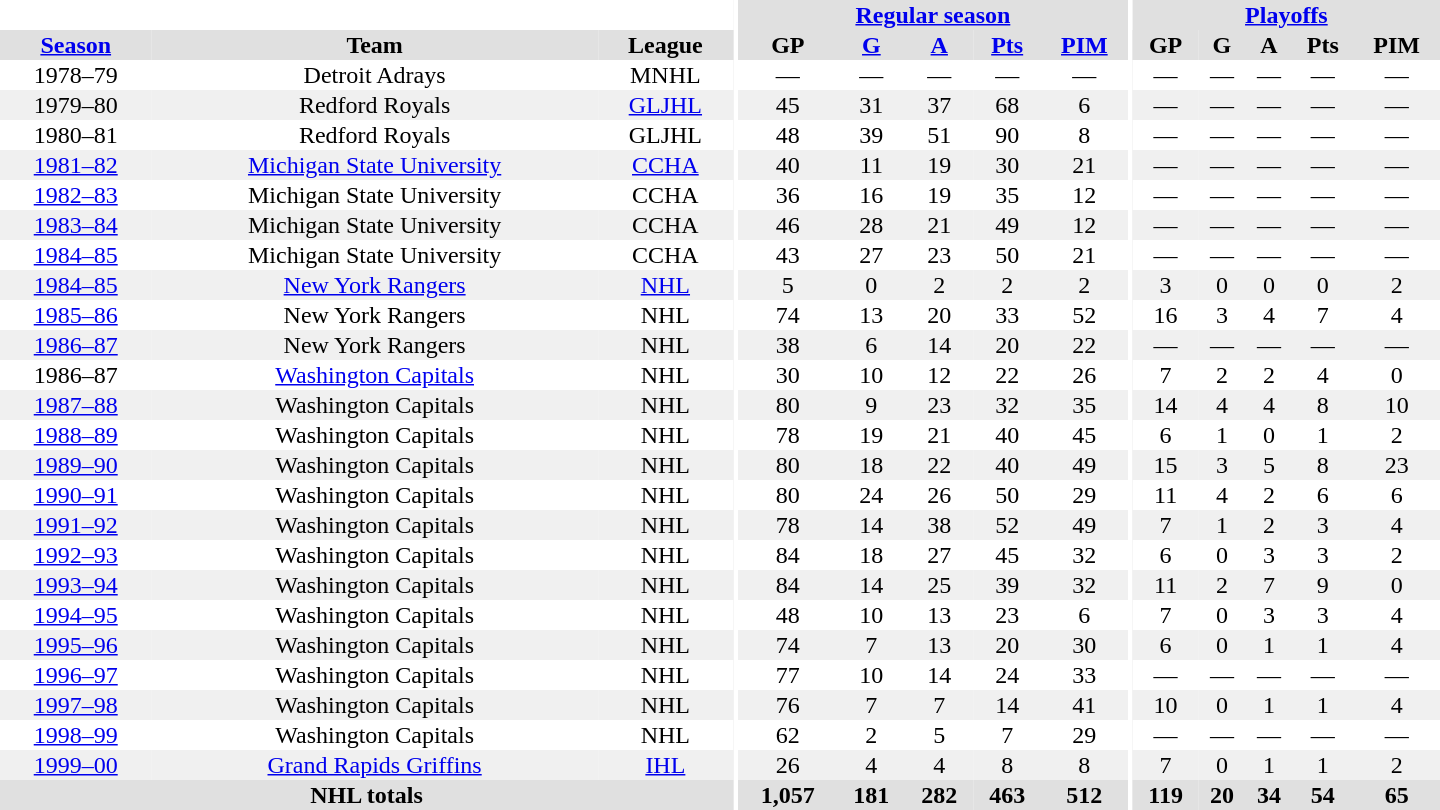<table border="0" cellpadding="1" cellspacing="0" style="text-align:center; width:60em">
<tr bgcolor="#e0e0e0">
<th colspan="3" bgcolor="#ffffff"></th>
<th rowspan="100" bgcolor="#ffffff"></th>
<th colspan="5"><a href='#'>Regular season</a></th>
<th rowspan="100" bgcolor="#ffffff"></th>
<th colspan="5"><a href='#'>Playoffs</a></th>
</tr>
<tr bgcolor="#e0e0e0">
<th><a href='#'>Season</a></th>
<th>Team</th>
<th>League</th>
<th>GP</th>
<th><a href='#'>G</a></th>
<th><a href='#'>A</a></th>
<th><a href='#'>Pts</a></th>
<th><a href='#'>PIM</a></th>
<th>GP</th>
<th>G</th>
<th>A</th>
<th>Pts</th>
<th>PIM</th>
</tr>
<tr>
<td>1978–79</td>
<td>Detroit Adrays</td>
<td>MNHL</td>
<td>—</td>
<td>—</td>
<td>—</td>
<td>—</td>
<td>—</td>
<td>—</td>
<td>—</td>
<td>—</td>
<td>—</td>
<td>—</td>
</tr>
<tr bgcolor="#f0f0f0">
<td>1979–80</td>
<td>Redford Royals</td>
<td><a href='#'>GLJHL</a></td>
<td>45</td>
<td>31</td>
<td>37</td>
<td>68</td>
<td>6</td>
<td>—</td>
<td>—</td>
<td>—</td>
<td>—</td>
<td>—</td>
</tr>
<tr>
<td>1980–81</td>
<td>Redford Royals</td>
<td>GLJHL</td>
<td>48</td>
<td>39</td>
<td>51</td>
<td>90</td>
<td>8</td>
<td>—</td>
<td>—</td>
<td>—</td>
<td>—</td>
<td>—</td>
</tr>
<tr bgcolor="#f0f0f0">
<td><a href='#'>1981–82</a></td>
<td><a href='#'>Michigan State University</a></td>
<td><a href='#'>CCHA</a></td>
<td>40</td>
<td>11</td>
<td>19</td>
<td>30</td>
<td>21</td>
<td>—</td>
<td>—</td>
<td>—</td>
<td>—</td>
<td>—</td>
</tr>
<tr>
<td><a href='#'>1982–83</a></td>
<td>Michigan State University</td>
<td>CCHA</td>
<td>36</td>
<td>16</td>
<td>19</td>
<td>35</td>
<td>12</td>
<td>—</td>
<td>—</td>
<td>—</td>
<td>—</td>
<td>—</td>
</tr>
<tr bgcolor="#f0f0f0">
<td><a href='#'>1983–84</a></td>
<td>Michigan State University</td>
<td>CCHA</td>
<td>46</td>
<td>28</td>
<td>21</td>
<td>49</td>
<td>12</td>
<td>—</td>
<td>—</td>
<td>—</td>
<td>—</td>
<td>—</td>
</tr>
<tr>
<td><a href='#'>1984–85</a></td>
<td>Michigan State University</td>
<td>CCHA</td>
<td>43</td>
<td>27</td>
<td>23</td>
<td>50</td>
<td>21</td>
<td>—</td>
<td>—</td>
<td>—</td>
<td>—</td>
<td>—</td>
</tr>
<tr bgcolor="#f0f0f0">
<td><a href='#'>1984–85</a></td>
<td><a href='#'>New York Rangers</a></td>
<td><a href='#'>NHL</a></td>
<td>5</td>
<td>0</td>
<td>2</td>
<td>2</td>
<td>2</td>
<td>3</td>
<td>0</td>
<td>0</td>
<td>0</td>
<td>2</td>
</tr>
<tr>
<td><a href='#'>1985–86</a></td>
<td>New York Rangers</td>
<td>NHL</td>
<td>74</td>
<td>13</td>
<td>20</td>
<td>33</td>
<td>52</td>
<td>16</td>
<td>3</td>
<td>4</td>
<td>7</td>
<td>4</td>
</tr>
<tr bgcolor="#f0f0f0">
<td><a href='#'>1986–87</a></td>
<td>New York Rangers</td>
<td>NHL</td>
<td>38</td>
<td>6</td>
<td>14</td>
<td>20</td>
<td>22</td>
<td>—</td>
<td>—</td>
<td>—</td>
<td>—</td>
<td>—</td>
</tr>
<tr>
<td>1986–87</td>
<td><a href='#'>Washington Capitals</a></td>
<td>NHL</td>
<td>30</td>
<td>10</td>
<td>12</td>
<td>22</td>
<td>26</td>
<td>7</td>
<td>2</td>
<td>2</td>
<td>4</td>
<td>0</td>
</tr>
<tr bgcolor="#f0f0f0">
<td><a href='#'>1987–88</a></td>
<td>Washington Capitals</td>
<td>NHL</td>
<td>80</td>
<td>9</td>
<td>23</td>
<td>32</td>
<td>35</td>
<td>14</td>
<td>4</td>
<td>4</td>
<td>8</td>
<td>10</td>
</tr>
<tr>
<td><a href='#'>1988–89</a></td>
<td>Washington Capitals</td>
<td>NHL</td>
<td>78</td>
<td>19</td>
<td>21</td>
<td>40</td>
<td>45</td>
<td>6</td>
<td>1</td>
<td>0</td>
<td>1</td>
<td>2</td>
</tr>
<tr bgcolor="#f0f0f0">
<td><a href='#'>1989–90</a></td>
<td>Washington Capitals</td>
<td>NHL</td>
<td>80</td>
<td>18</td>
<td>22</td>
<td>40</td>
<td>49</td>
<td>15</td>
<td>3</td>
<td>5</td>
<td>8</td>
<td>23</td>
</tr>
<tr>
<td><a href='#'>1990–91</a></td>
<td>Washington Capitals</td>
<td>NHL</td>
<td>80</td>
<td>24</td>
<td>26</td>
<td>50</td>
<td>29</td>
<td>11</td>
<td>4</td>
<td>2</td>
<td>6</td>
<td>6</td>
</tr>
<tr bgcolor="#f0f0f0">
<td><a href='#'>1991–92</a></td>
<td>Washington Capitals</td>
<td>NHL</td>
<td>78</td>
<td>14</td>
<td>38</td>
<td>52</td>
<td>49</td>
<td>7</td>
<td>1</td>
<td>2</td>
<td>3</td>
<td>4</td>
</tr>
<tr>
<td><a href='#'>1992–93</a></td>
<td>Washington Capitals</td>
<td>NHL</td>
<td>84</td>
<td>18</td>
<td>27</td>
<td>45</td>
<td>32</td>
<td>6</td>
<td>0</td>
<td>3</td>
<td>3</td>
<td>2</td>
</tr>
<tr bgcolor="#f0f0f0">
<td><a href='#'>1993–94</a></td>
<td>Washington Capitals</td>
<td>NHL</td>
<td>84</td>
<td>14</td>
<td>25</td>
<td>39</td>
<td>32</td>
<td>11</td>
<td>2</td>
<td>7</td>
<td>9</td>
<td>0</td>
</tr>
<tr>
<td><a href='#'>1994–95</a></td>
<td>Washington Capitals</td>
<td>NHL</td>
<td>48</td>
<td>10</td>
<td>13</td>
<td>23</td>
<td>6</td>
<td>7</td>
<td>0</td>
<td>3</td>
<td>3</td>
<td>4</td>
</tr>
<tr bgcolor="#f0f0f0">
<td><a href='#'>1995–96</a></td>
<td>Washington Capitals</td>
<td>NHL</td>
<td>74</td>
<td>7</td>
<td>13</td>
<td>20</td>
<td>30</td>
<td>6</td>
<td>0</td>
<td>1</td>
<td>1</td>
<td>4</td>
</tr>
<tr>
<td><a href='#'>1996–97</a></td>
<td>Washington Capitals</td>
<td>NHL</td>
<td>77</td>
<td>10</td>
<td>14</td>
<td>24</td>
<td>33</td>
<td>—</td>
<td>—</td>
<td>—</td>
<td>—</td>
<td>—</td>
</tr>
<tr bgcolor="#f0f0f0">
<td><a href='#'>1997–98</a></td>
<td>Washington Capitals</td>
<td>NHL</td>
<td>76</td>
<td>7</td>
<td>7</td>
<td>14</td>
<td>41</td>
<td>10</td>
<td>0</td>
<td>1</td>
<td>1</td>
<td>4</td>
</tr>
<tr>
<td><a href='#'>1998–99</a></td>
<td>Washington Capitals</td>
<td>NHL</td>
<td>62</td>
<td>2</td>
<td>5</td>
<td>7</td>
<td>29</td>
<td>—</td>
<td>—</td>
<td>—</td>
<td>—</td>
<td>—</td>
</tr>
<tr bgcolor="#f0f0f0">
<td><a href='#'>1999–00</a></td>
<td><a href='#'>Grand Rapids Griffins</a></td>
<td><a href='#'>IHL</a></td>
<td>26</td>
<td>4</td>
<td>4</td>
<td>8</td>
<td>8</td>
<td>7</td>
<td>0</td>
<td>1</td>
<td>1</td>
<td>2</td>
</tr>
<tr bgcolor="#e0e0e0">
<th colspan="3">NHL totals</th>
<th>1,057</th>
<th>181</th>
<th>282</th>
<th>463</th>
<th>512</th>
<th>119</th>
<th>20</th>
<th>34</th>
<th>54</th>
<th>65</th>
</tr>
</table>
